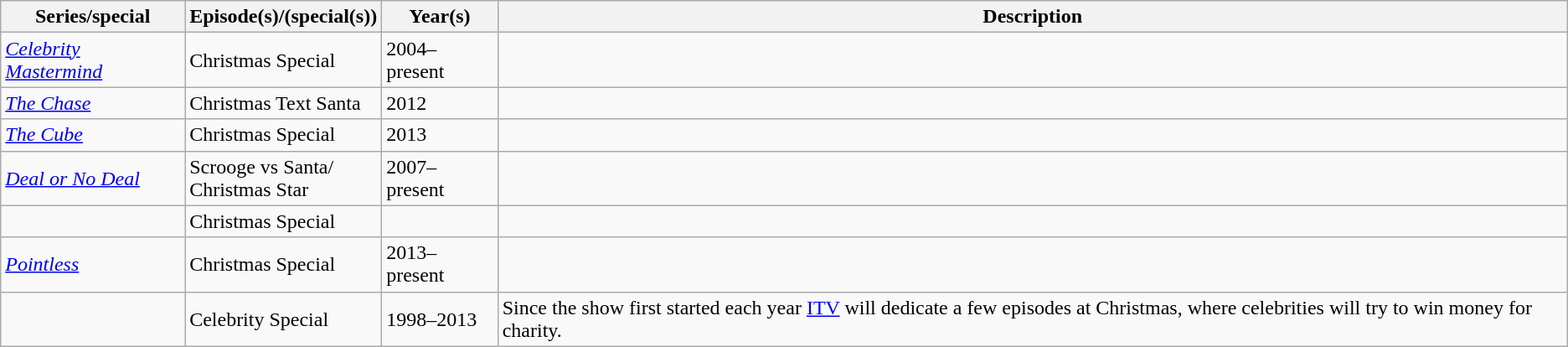<table class="wikitable sortable">
<tr>
<th>Series/special</th>
<th>Episode(s)/(special(s))</th>
<th>Year(s)</th>
<th>Description</th>
</tr>
<tr>
<td><em><a href='#'>Celebrity Mastermind</a></em></td>
<td>Christmas Special</td>
<td>2004–present</td>
<td></td>
</tr>
<tr>
<td><em><a href='#'>The Chase</a></em></td>
<td>Christmas Text Santa</td>
<td>2012</td>
<td></td>
</tr>
<tr>
<td><em><a href='#'>The Cube</a></em></td>
<td>Christmas Special</td>
<td>2013</td>
<td></td>
</tr>
<tr>
<td><em><a href='#'>Deal or No Deal</a></em></td>
<td>Scrooge vs Santa/<br>Christmas Star</td>
<td>2007–present</td>
<td></td>
</tr>
<tr>
<td></td>
<td>Christmas Special</td>
<td></td>
<td></td>
</tr>
<tr>
<td><em><a href='#'>Pointless</a></em></td>
<td>Christmas Special</td>
<td>2013–present</td>
<td></td>
</tr>
<tr>
<td></td>
<td>Celebrity Special</td>
<td>1998–2013</td>
<td>Since the show first started each year <a href='#'>ITV</a> will dedicate a few episodes at Christmas, where celebrities will try to win money for charity.</td>
</tr>
</table>
